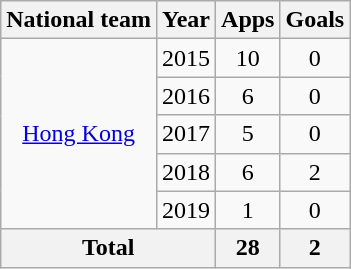<table class="wikitable" style="text-align:center">
<tr>
<th>National team</th>
<th>Year</th>
<th>Apps</th>
<th>Goals</th>
</tr>
<tr>
<td rowspan="5"><a href='#'>Hong Kong</a></td>
<td>2015</td>
<td>10</td>
<td>0</td>
</tr>
<tr>
<td>2016</td>
<td>6</td>
<td>0</td>
</tr>
<tr>
<td>2017</td>
<td>5</td>
<td>0</td>
</tr>
<tr>
<td>2018</td>
<td>6</td>
<td>2</td>
</tr>
<tr>
<td>2019</td>
<td>1</td>
<td>0</td>
</tr>
<tr>
<th colspan=2>Total</th>
<th>28</th>
<th>2</th>
</tr>
</table>
